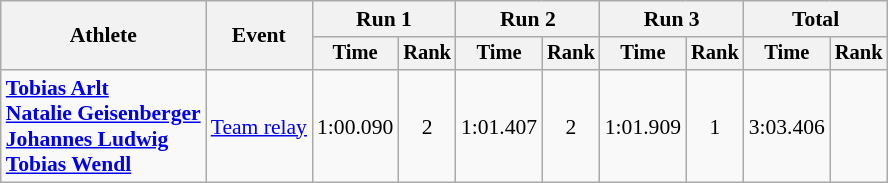<table class="wikitable" style="font-size:90%">
<tr>
<th rowspan="2">Athlete</th>
<th rowspan="2">Event</th>
<th colspan=2>Run 1</th>
<th colspan=2>Run 2</th>
<th colspan=2>Run 3</th>
<th colspan=2>Total</th>
</tr>
<tr style="font-size:95%">
<th>Time</th>
<th>Rank</th>
<th>Time</th>
<th>Rank</th>
<th>Time</th>
<th>Rank</th>
<th>Time</th>
<th>Rank</th>
</tr>
<tr align=center>
<td align=left><strong><a href='#'>Tobias Arlt</a><br><a href='#'>Natalie Geisenberger</a><br><a href='#'>Johannes Ludwig</a><br><a href='#'>Tobias Wendl</a></strong></td>
<td align=left><a href='#'>Team relay</a></td>
<td>1:00.090</td>
<td>2</td>
<td>1:01.407</td>
<td>2</td>
<td>1:01.909</td>
<td>1</td>
<td>3:03.406</td>
<td></td>
</tr>
</table>
